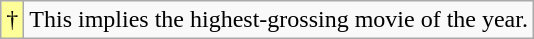<table class="wikitable">
<tr>
<td style="background-color:#FFFF99"align="center">†</td>
<td>This implies the highest-grossing movie of the year.</td>
</tr>
</table>
